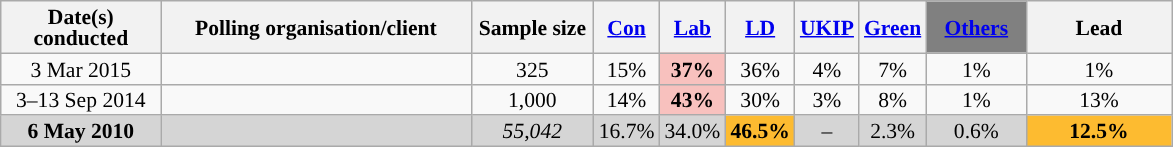<table class="wikitable sortable" style="text-align:center;font-size:90%;line-height:14px">
<tr>
<th ! style="width:100px;">Date(s)<br>conducted</th>
<th style="width:200px;">Polling organisation/client</th>
<th class="unsortable" style="width:75px;">Sample size</th>
<th class="unsortable" style="background:"><a href='#'><span>Con</span></a></th>
<th class="unsortable" style="background:"><a href='#'><span>Lab</span></a></th>
<th class="unsortable" style="background:"><a href='#'><span>LD</span></a></th>
<th class="unsortable" style="background:"><a href='#'><span>UKIP</span></a></th>
<th class="unsortable" style="background:"><a href='#'><span>Green</span></a></th>
<th class="unsortable" style="background:gray; width:60px;"><a href='#'><span>Others</span></a></th>
<th class="unsortable" style="width:90px;">Lead</th>
</tr>
<tr>
<td>3 Mar 2015</td>
<td> </td>
<td>325</td>
<td>15%</td>
<td style="background:#F8C1BE"><strong>37%</strong></td>
<td>36%</td>
<td>4%</td>
<td>7%</td>
<td>1%</td>
<td style="background:">1%</td>
</tr>
<tr>
<td>3–13 Sep 2014</td>
<td> </td>
<td>1,000</td>
<td>14%</td>
<td style="background:#F8C1BE"><strong>43%</strong></td>
<td>30%</td>
<td>3%</td>
<td>8%</td>
<td>1%</td>
<td style="background:">13%</td>
</tr>
<tr>
<td style="background:#D5D5D5"><strong>6 May 2010</strong></td>
<td style="background:#D5D5D5"></td>
<td style="background:#D5D5D5"><em>55,042</em></td>
<td style="background:#D5D5D5">16.7%</td>
<td style="background:#D5D5D5">34.0%</td>
<td style="background:#fdbb30"><strong>46.5%</strong></td>
<td style="background:#D5D5D5">–</td>
<td style="background:#D5D5D5">2.3%</td>
<td style="background:#D5D5D5">0.6%</td>
<td style="background:#fdbb30"><strong>12.5% </strong></td>
</tr>
</table>
